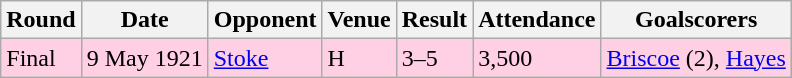<table class="wikitable">
<tr>
<th>Round</th>
<th>Date</th>
<th>Opponent</th>
<th>Venue</th>
<th>Result</th>
<th>Attendance</th>
<th>Goalscorers</th>
</tr>
<tr style="background-color: #ffd0e3;">
<td>Final</td>
<td>9 May 1921</td>
<td><a href='#'>Stoke</a></td>
<td>H</td>
<td>3–5</td>
<td>3,500</td>
<td><a href='#'>Briscoe</a> (2), <a href='#'>Hayes</a></td>
</tr>
</table>
